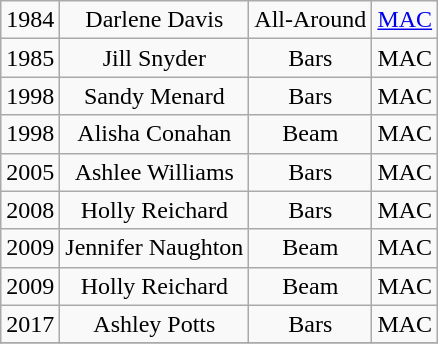<table class="wikitable">
<tr>
<td>1984</td>
<td style="text-align: center;">Darlene Davis</td>
<td style="text-align: center;">All-Around</td>
<td style="text-align: center;"><a href='#'>MAC</a></td>
</tr>
<tr>
<td>1985</td>
<td style="text-align: center;">Jill Snyder</td>
<td style="text-align: center;">Bars</td>
<td style="text-align: center;">MAC</td>
</tr>
<tr>
<td>1998</td>
<td style="text-align: center;">Sandy Menard</td>
<td style="text-align: center;">Bars</td>
<td style="text-align: center;">MAC</td>
</tr>
<tr>
<td>1998</td>
<td style="text-align: center;">Alisha Conahan</td>
<td style="text-align: center;">Beam</td>
<td style="text-align: center;">MAC</td>
</tr>
<tr>
<td>2005</td>
<td style="text-align: center;">Ashlee Williams</td>
<td style="text-align: center;">Bars</td>
<td style="text-align: center;">MAC</td>
</tr>
<tr>
<td>2008</td>
<td style="text-align: center;">Holly Reichard</td>
<td style="text-align: center;">Bars</td>
<td style="text-align: center;">MAC</td>
</tr>
<tr>
<td>2009</td>
<td style="text-align: center;">Jennifer Naughton</td>
<td style="text-align: center;">Beam</td>
<td style="text-align: center;">MAC</td>
</tr>
<tr>
<td>2009</td>
<td style="text-align: center;">Holly Reichard</td>
<td style="text-align: center;">Beam</td>
<td style="text-align: center;">MAC</td>
</tr>
<tr>
<td>2017</td>
<td style="text-align: center;">Ashley Potts</td>
<td style="text-align: center;">Bars</td>
<td style="text-align: center;">MAC</td>
</tr>
<tr>
</tr>
</table>
